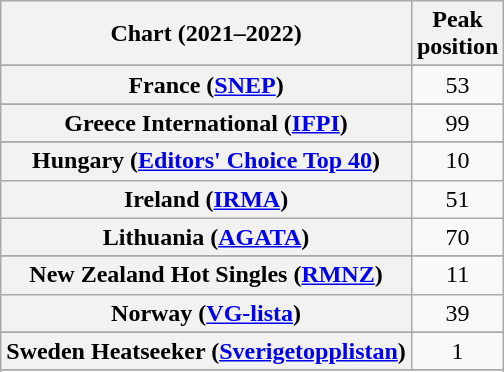<table class="wikitable plainrowheaders sortable" style="text-align:center;">
<tr>
<th scope="col">Chart (2021–2022)</th>
<th scope="col">Peak<br>position</th>
</tr>
<tr>
</tr>
<tr>
</tr>
<tr>
</tr>
<tr>
</tr>
<tr>
</tr>
<tr>
</tr>
<tr>
</tr>
<tr>
<th scope="row">France (<a href='#'>SNEP</a>)</th>
<td>53</td>
</tr>
<tr>
</tr>
<tr>
</tr>
<tr>
<th scope="row">Greece International (<a href='#'>IFPI</a>)</th>
<td>99</td>
</tr>
<tr>
</tr>
<tr>
<th scope="row">Hungary (<a href='#'>Editors' Choice Top 40</a>)</th>
<td>10</td>
</tr>
<tr>
<th scope="row">Ireland (<a href='#'>IRMA</a>)</th>
<td>51</td>
</tr>
<tr>
<th scope="row">Lithuania (<a href='#'>AGATA</a>)</th>
<td>70</td>
</tr>
<tr>
</tr>
<tr>
</tr>
<tr>
<th scope="row">New Zealand Hot Singles (<a href='#'>RMNZ</a>)</th>
<td>11</td>
</tr>
<tr>
<th scope="row">Norway (<a href='#'>VG-lista</a>)</th>
<td>39</td>
</tr>
<tr>
</tr>
<tr>
</tr>
<tr>
</tr>
<tr>
</tr>
<tr>
</tr>
<tr>
</tr>
<tr>
<th scope="row">Sweden Heatseeker (<a href='#'>Sverigetopplistan</a>)</th>
<td>1</td>
</tr>
<tr>
</tr>
<tr>
</tr>
</table>
